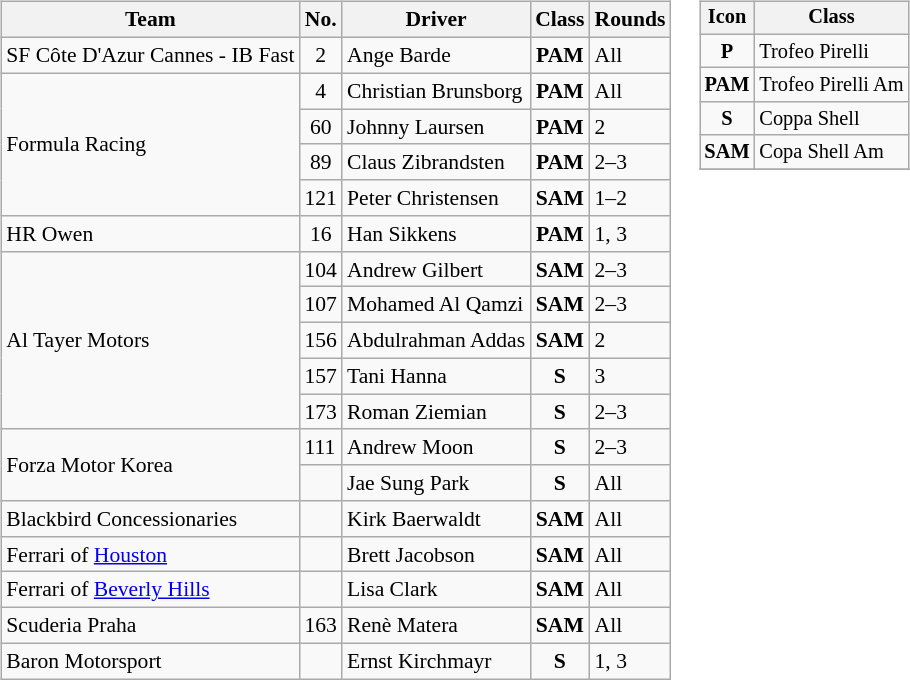<table>
<tr>
<td><br><table class="wikitable" style="font-size:90%;">
<tr>
<th>Team</th>
<th>No.</th>
<th>Driver</th>
<th>Class</th>
<th>Rounds</th>
</tr>
<tr>
<td> SF Côte D'Azur Cannes - IB Fast</td>
<td align=center>2</td>
<td> Ange Barde</td>
<td align=center><strong><span>PAM</span></strong></td>
<td>All</td>
</tr>
<tr>
<td rowspan=4> Formula Racing</td>
<td align=center>4</td>
<td> Christian Brunsborg</td>
<td align=center><strong><span>PAM</span></strong></td>
<td>All</td>
</tr>
<tr>
<td align=center>60</td>
<td> Johnny Laursen</td>
<td align=center><strong><span>PAM</span></strong></td>
<td>2</td>
</tr>
<tr>
<td align=center>89</td>
<td> Claus Zibrandsten</td>
<td align=center><strong><span>PAM</span></strong></td>
<td>2–3</td>
</tr>
<tr>
<td align=center>121</td>
<td> Peter Christensen</td>
<td align=center><strong><span>SAM</span></strong></td>
<td>1–2</td>
</tr>
<tr>
<td> HR Owen</td>
<td align=center>16</td>
<td> Han Sikkens</td>
<td align=center><strong><span>PAM</span></strong></td>
<td>1, 3</td>
</tr>
<tr>
<td rowspan=5> Al Tayer Motors</td>
<td align=center>104</td>
<td> Andrew Gilbert</td>
<td align=center><strong><span>SAM</span></strong></td>
<td>2–3</td>
</tr>
<tr>
<td align=center>107</td>
<td> Mohamed Al Qamzi</td>
<td align=center><strong><span>SAM</span></strong></td>
<td>2–3</td>
</tr>
<tr>
<td align=center>156</td>
<td> Abdulrahman Addas</td>
<td align=center><strong><span>SAM</span></strong></td>
<td>2</td>
</tr>
<tr>
<td align=center>157</td>
<td> Tani Hanna</td>
<td align=center><strong><span>S</span></strong></td>
<td>3</td>
</tr>
<tr>
<td align=center>173</td>
<td> Roman Ziemian</td>
<td align=center><strong><span>S</span></strong></td>
<td>2–3</td>
</tr>
<tr>
<td rowspan=2> Forza Motor Korea</td>
<td algin=cente>111</td>
<td> Andrew Moon</td>
<td align=center><strong><span>S</span></strong></td>
<td>2–3</td>
</tr>
<tr>
<td align=center></td>
<td> Jae Sung Park</td>
<td align=center><strong><span>S</span></strong></td>
<td>All</td>
</tr>
<tr>
<td> Blackbird Concessionaries</td>
<td align=center></td>
<td> Kirk Baerwaldt</td>
<td align=center><strong><span>SAM</span></strong></td>
<td>All</td>
</tr>
<tr>
<td> Ferrari of <a href='#'>Houston</a></td>
<td align=center></td>
<td> Brett Jacobson</td>
<td align=center><strong><span>SAM</span></strong></td>
<td>All</td>
</tr>
<tr>
<td> Ferrari of <a href='#'>Beverly Hills</a></td>
<td align=center></td>
<td> Lisa Clark</td>
<td align=center><strong><span>SAM</span></strong></td>
<td>All</td>
</tr>
<tr>
<td> Scuderia Praha</td>
<td align=center>163</td>
<td> Renè Matera</td>
<td align=center><strong><span>SAM</span></strong></td>
<td>All</td>
</tr>
<tr>
<td> Baron Motorsport</td>
<td align=center></td>
<td> Ernst Kirchmayr</td>
<td align=center><strong><span>S</span></strong></td>
<td>1, 3</td>
</tr>
</table>
</td>
<td valign="top"><br><table class="wikitable" style="font-size: 85%;">
<tr>
<th>Icon</th>
<th>Class</th>
</tr>
<tr>
<td align=center><strong><span>P</span></strong></td>
<td>Trofeo Pirelli</td>
</tr>
<tr>
<td align=center><strong><span>PAM</span></strong></td>
<td>Trofeo Pirelli Am</td>
</tr>
<tr>
<td align=center><strong><span>S</span></strong></td>
<td>Coppa Shell</td>
</tr>
<tr>
<td align=center><strong><span>SAM</span></strong></td>
<td>Copa Shell Am</td>
</tr>
<tr>
</tr>
</table>
</td>
</tr>
</table>
